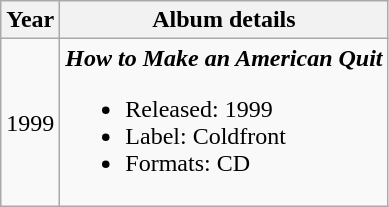<table class="wikitable">
<tr>
<th>Year</th>
<th>Album details</th>
</tr>
<tr>
<td>1999</td>
<td><strong><em>How to Make an American Quit</em></strong><br><ul><li>Released: 1999</li><li>Label: Coldfront </li><li>Formats: CD</li></ul></td>
</tr>
</table>
